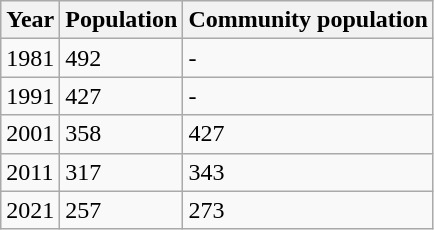<table class="wikitable">
<tr>
<th>Year</th>
<th>Population</th>
<th>Community population</th>
</tr>
<tr>
<td>1981</td>
<td>492</td>
<td>-</td>
</tr>
<tr>
<td>1991</td>
<td>427</td>
<td>-</td>
</tr>
<tr>
<td>2001</td>
<td>358</td>
<td>427</td>
</tr>
<tr>
<td>2011</td>
<td>317</td>
<td>343</td>
</tr>
<tr>
<td>2021</td>
<td>257</td>
<td>273</td>
</tr>
</table>
